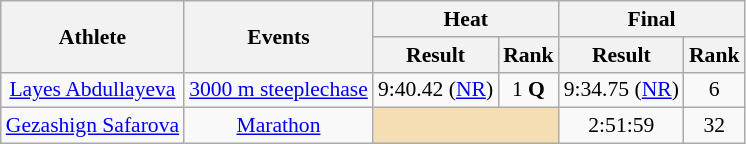<table class=wikitable style="text-align:center; font-size:90%">
<tr>
<th rowspan="2">Athlete</th>
<th rowspan="2">Events</th>
<th colspan="2">Heat</th>
<th colspan="2">Final</th>
</tr>
<tr>
<th>Result</th>
<th>Rank</th>
<th>Result</th>
<th>Rank</th>
</tr>
<tr>
<td><a href='#'>Layes Abdullayeva</a></td>
<td><a href='#'>3000 m steeplechase</a></td>
<td>9:40.42 (<a href='#'>NR</a>)</td>
<td>1 <strong>Q</strong></td>
<td>9:34.75 (<a href='#'>NR</a>)</td>
<td>6</td>
</tr>
<tr>
<td><a href='#'>Gezashign Safarova</a></td>
<td><a href='#'>Marathon</a></td>
<td colspan="2" bgcolor="wheat"></td>
<td>2:51:59</td>
<td>32</td>
</tr>
</table>
